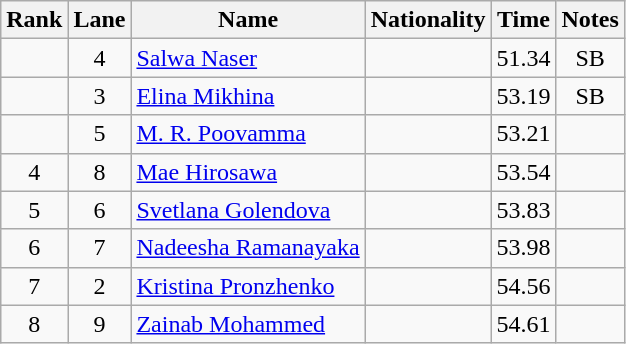<table class="wikitable sortable" style="text-align:center">
<tr>
<th>Rank</th>
<th>Lane</th>
<th>Name</th>
<th>Nationality</th>
<th>Time</th>
<th>Notes</th>
</tr>
<tr>
<td></td>
<td>4</td>
<td align=left><a href='#'>Salwa Naser</a></td>
<td align=left></td>
<td>51.34</td>
<td>SB</td>
</tr>
<tr>
<td></td>
<td>3</td>
<td align=left><a href='#'>Elina Mikhina</a></td>
<td align=left></td>
<td>53.19</td>
<td>SB</td>
</tr>
<tr>
<td></td>
<td>5</td>
<td align=left><a href='#'>M. R. Poovamma</a></td>
<td align=left></td>
<td>53.21</td>
<td></td>
</tr>
<tr>
<td>4</td>
<td>8</td>
<td align=left><a href='#'>Mae Hirosawa</a></td>
<td align=left></td>
<td>53.54</td>
<td></td>
</tr>
<tr>
<td>5</td>
<td>6</td>
<td align=left><a href='#'>Svetlana Golendova</a></td>
<td align=left></td>
<td>53.83</td>
<td></td>
</tr>
<tr>
<td>6</td>
<td>7</td>
<td align=left><a href='#'>Nadeesha Ramanayaka</a></td>
<td align=left></td>
<td>53.98</td>
<td></td>
</tr>
<tr>
<td>7</td>
<td>2</td>
<td align=left><a href='#'>Kristina Pronzhenko</a></td>
<td align=left></td>
<td>54.56</td>
<td></td>
</tr>
<tr>
<td>8</td>
<td>9</td>
<td align=left><a href='#'>Zainab Mohammed</a></td>
<td align=left></td>
<td>54.61</td>
<td></td>
</tr>
</table>
